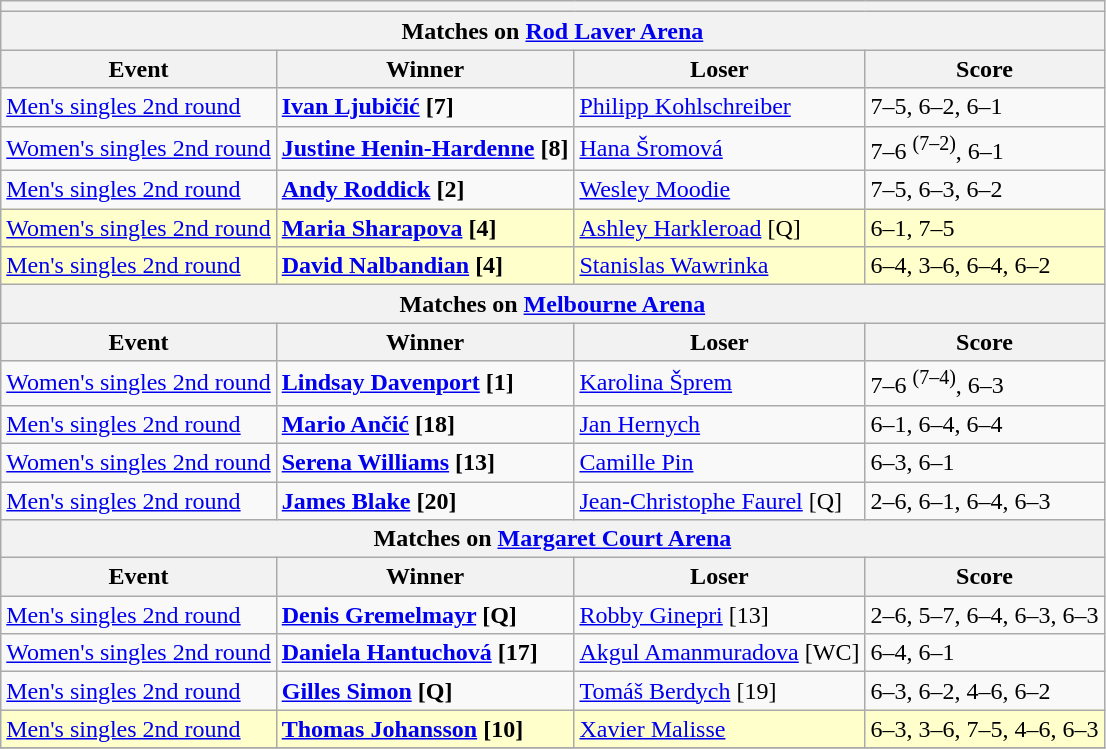<table class="wikitable collapsible uncollapsed">
<tr>
<th colspan=4></th>
</tr>
<tr>
<th colspan=4><strong>Matches on <a href='#'>Rod Laver Arena</a></strong></th>
</tr>
<tr>
<th>Event</th>
<th>Winner</th>
<th>Loser</th>
<th>Score</th>
</tr>
<tr>
<td><a href='#'>Men's singles 2nd round</a></td>
<td> <strong><a href='#'>Ivan Ljubičić</a> [7]</strong></td>
<td> <a href='#'>Philipp Kohlschreiber</a></td>
<td>7–5, 6–2, 6–1</td>
</tr>
<tr>
<td><a href='#'>Women's singles 2nd round</a></td>
<td> <strong><a href='#'>Justine Henin-Hardenne</a> [8] </strong></td>
<td> <a href='#'>Hana Šromová</a></td>
<td>7–6 <sup>(7–2)</sup>, 6–1</td>
</tr>
<tr>
<td><a href='#'>Men's singles 2nd round</a></td>
<td> <strong><a href='#'>Andy Roddick</a> [2]</strong></td>
<td> <a href='#'>Wesley Moodie</a></td>
<td>7–5, 6–3, 6–2</td>
</tr>
<tr bgcolor="#FFFFCC">
<td><a href='#'>Women's singles 2nd round</a></td>
<td> <strong><a href='#'>Maria Sharapova</a> [4]</strong></td>
<td> <a href='#'>Ashley Harkleroad</a> [Q]</td>
<td>6–1, 7–5</td>
</tr>
<tr bgcolor="#FFFFCC">
<td><a href='#'>Men's singles 2nd round</a></td>
<td> <strong><a href='#'>David Nalbandian</a> [4]</strong></td>
<td> <a href='#'>Stanislas Wawrinka</a></td>
<td>6–4, 3–6, 6–4, 6–2</td>
</tr>
<tr>
<th colspan=4><strong>Matches on <a href='#'>Melbourne Arena</a></strong></th>
</tr>
<tr>
<th>Event</th>
<th>Winner</th>
<th>Loser</th>
<th>Score</th>
</tr>
<tr>
<td><a href='#'>Women's singles 2nd round</a></td>
<td> <strong><a href='#'>Lindsay Davenport</a> [1]</strong></td>
<td> <a href='#'>Karolina Šprem</a></td>
<td>7–6 <sup>(7–4)</sup>, 6–3</td>
</tr>
<tr>
<td><a href='#'>Men's singles 2nd round</a></td>
<td> <strong><a href='#'>Mario Ančić</a> [18] </strong></td>
<td> <a href='#'>Jan Hernych</a></td>
<td>6–1, 6–4, 6–4</td>
</tr>
<tr>
<td><a href='#'>Women's singles 2nd round</a></td>
<td> <strong><a href='#'>Serena Williams</a> [13]</strong></td>
<td> <a href='#'>Camille Pin</a></td>
<td>6–3, 6–1</td>
</tr>
<tr>
<td><a href='#'>Men's singles 2nd round</a></td>
<td> <strong><a href='#'>James Blake</a> [20]</strong></td>
<td> <a href='#'>Jean-Christophe Faurel</a> [Q]</td>
<td>2–6, 6–1, 6–4, 6–3</td>
</tr>
<tr>
<th colspan=4><strong>Matches on <a href='#'>Margaret Court Arena</a></strong></th>
</tr>
<tr>
<th>Event</th>
<th>Winner</th>
<th>Loser</th>
<th>Score</th>
</tr>
<tr>
<td><a href='#'>Men's singles 2nd round</a></td>
<td> <strong><a href='#'>Denis Gremelmayr</a> [Q] </strong></td>
<td> <a href='#'>Robby Ginepri</a> [13]</td>
<td>2–6, 5–7, 6–4, 6–3, 6–3</td>
</tr>
<tr>
<td><a href='#'>Women's singles 2nd round</a></td>
<td> <strong><a href='#'>Daniela Hantuchová</a> [17] </strong></td>
<td> <a href='#'>Akgul Amanmuradova</a> [WC]</td>
<td>6–4, 6–1</td>
</tr>
<tr>
<td><a href='#'>Men's singles 2nd round</a></td>
<td> <strong><a href='#'>Gilles Simon</a> [Q]</strong></td>
<td> <a href='#'>Tomáš Berdych</a> [19]</td>
<td>6–3, 6–2, 4–6, 6–2</td>
</tr>
<tr bgcolor="#FFFFCC">
<td><a href='#'>Men's singles 2nd round</a></td>
<td> <strong><a href='#'>Thomas Johansson</a> [10]</strong></td>
<td> <a href='#'>Xavier Malisse</a></td>
<td>6–3, 3–6, 7–5, 4–6, 6–3</td>
</tr>
<tr>
</tr>
</table>
